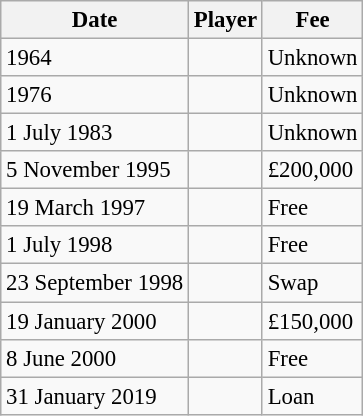<table class="wikitable sortable" style="font-size:95%">
<tr>
<th>Date</th>
<th>Player</th>
<th>Fee</th>
</tr>
<tr>
<td>  1964</td>
<td> </td>
<td>Unknown</td>
</tr>
<tr>
<td>  1976</td>
<td> </td>
<td>Unknown</td>
</tr>
<tr>
<td>1 July 1983</td>
<td> </td>
<td>Unknown</td>
</tr>
<tr>
<td>5 November 1995</td>
<td> </td>
<td>£200,000</td>
</tr>
<tr>
<td>19 March 1997</td>
<td> </td>
<td>Free</td>
</tr>
<tr>
<td>1 July 1998</td>
<td> </td>
<td>Free</td>
</tr>
<tr>
<td>23 September 1998</td>
<td> </td>
<td>Swap</td>
</tr>
<tr>
<td>19 January 2000</td>
<td> </td>
<td>£150,000</td>
</tr>
<tr>
<td>8 June 2000</td>
<td> </td>
<td>Free</td>
</tr>
<tr>
<td>31 January 2019</td>
<td> </td>
<td>Loan</td>
</tr>
</table>
